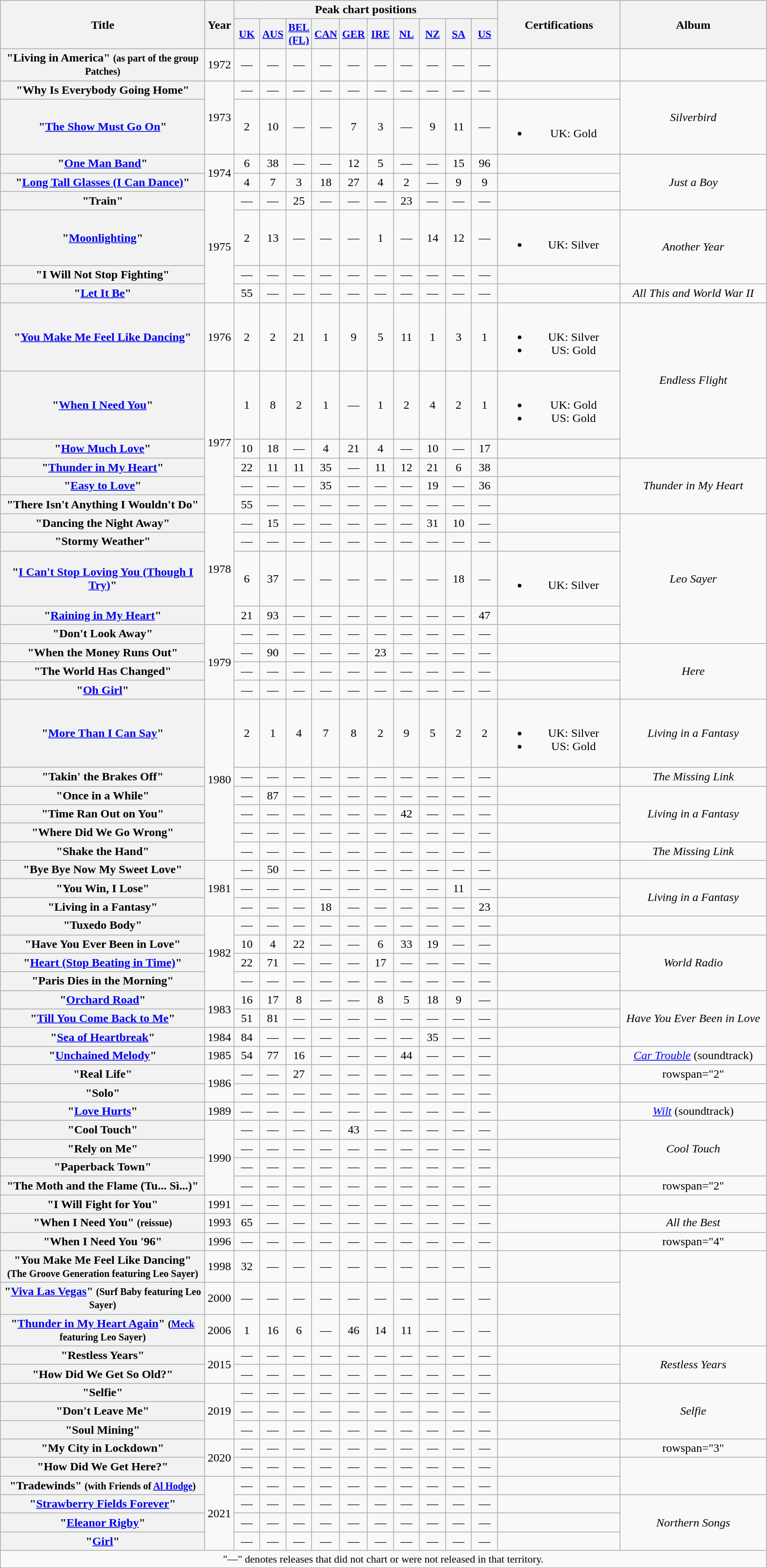<table class="wikitable plainrowheaders" style="text-align:center;">
<tr>
<th rowspan="2" scope="col" style="width:17em;">Title</th>
<th rowspan="2" scope="col" style="width:2em;">Year</th>
<th colspan="10">Peak chart positions</th>
<th rowspan="2" style="width:10em;">Certifications</th>
<th rowspan="2" style="width:12em;">Album</th>
</tr>
<tr>
<th scope="col" style="width:2em;font-size:90%;"><a href='#'>UK</a><br></th>
<th scope="col" style="width:2em;font-size:90%;"><a href='#'>AUS</a><br></th>
<th scope="col" style="width:2em;font-size:90%;"><a href='#'>BEL (FL)</a><br></th>
<th scope="col" style="width:2em;font-size:90%;"><a href='#'>CAN</a><br></th>
<th scope="col" style="width:2em;font-size:90%;"><a href='#'>GER</a><br></th>
<th scope="col" style="width:2em;font-size:90%;"><a href='#'>IRE</a><br></th>
<th scope="col" style="width:2em;font-size:90%;"><a href='#'>NL</a><br></th>
<th scope="col" style="width:2em;font-size:90%;"><a href='#'>NZ</a><br></th>
<th scope="col" style="width:2em;font-size:90%;"><a href='#'>SA</a><br></th>
<th scope="col" style="width:2em;font-size:90%;"><a href='#'>US</a><br></th>
</tr>
<tr>
<th scope="row">"Living in America" <small>(as part of the group Patches)</small></th>
<td>1972</td>
<td>—</td>
<td>—</td>
<td>—</td>
<td>—</td>
<td>—</td>
<td>—</td>
<td>—</td>
<td>—</td>
<td>—</td>
<td>—</td>
<td></td>
<td></td>
</tr>
<tr>
<th scope="row">"Why Is Everybody Going Home"</th>
<td rowspan="2">1973</td>
<td>—</td>
<td>—</td>
<td>—</td>
<td>—</td>
<td>—</td>
<td>—</td>
<td>—</td>
<td>—</td>
<td>—</td>
<td>—</td>
<td></td>
<td rowspan="2"><em>Silverbird</em></td>
</tr>
<tr>
<th scope="row">"<a href='#'>The Show Must Go On</a>"</th>
<td>2</td>
<td>10</td>
<td>—</td>
<td>—</td>
<td>7</td>
<td>3</td>
<td>—</td>
<td>9</td>
<td>11</td>
<td>—</td>
<td><br><ul><li>UK: Gold</li></ul></td>
</tr>
<tr>
<th scope="row">"<a href='#'>One Man Band</a>"</th>
<td rowspan="2">1974</td>
<td>6</td>
<td>38</td>
<td>—</td>
<td>—</td>
<td>12</td>
<td>5</td>
<td>—</td>
<td>—</td>
<td>15</td>
<td>96</td>
<td></td>
<td rowspan="3"><em>Just a Boy</em></td>
</tr>
<tr>
<th scope="row">"<a href='#'>Long Tall Glasses (I Can Dance)</a>"</th>
<td>4</td>
<td>7</td>
<td>3</td>
<td>18</td>
<td>27</td>
<td>4</td>
<td>2</td>
<td>—</td>
<td>9</td>
<td>9</td>
<td></td>
</tr>
<tr>
<th scope="row">"Train" </th>
<td rowspan="4">1975</td>
<td>—</td>
<td>—</td>
<td>25</td>
<td>—</td>
<td>—</td>
<td>—</td>
<td>23</td>
<td>—</td>
<td>—</td>
<td>—</td>
<td></td>
</tr>
<tr>
<th scope="row">"<a href='#'>Moonlighting</a>"</th>
<td>2</td>
<td>13</td>
<td>—</td>
<td>—</td>
<td>—</td>
<td>1</td>
<td>—</td>
<td>14</td>
<td>12</td>
<td>—</td>
<td><br><ul><li>UK: Silver</li></ul></td>
<td rowspan="2"><em>Another Year</em></td>
</tr>
<tr>
<th scope="row">"I Will Not Stop Fighting" </th>
<td>—</td>
<td>—</td>
<td>—</td>
<td>—</td>
<td>—</td>
<td>—</td>
<td>—</td>
<td>—</td>
<td>—</td>
<td>—</td>
<td></td>
</tr>
<tr>
<th scope="row">"<a href='#'>Let It Be</a>"</th>
<td>55</td>
<td>—</td>
<td>—</td>
<td>—</td>
<td>—</td>
<td>—</td>
<td>—</td>
<td>—</td>
<td>—</td>
<td>—</td>
<td></td>
<td><em>All This and World War II</em></td>
</tr>
<tr>
<th scope="row">"<a href='#'>You Make Me Feel Like Dancing</a>"</th>
<td>1976</td>
<td>2</td>
<td>2</td>
<td>21</td>
<td>1</td>
<td>9</td>
<td>5</td>
<td>11</td>
<td>1</td>
<td>3</td>
<td>1</td>
<td><br><ul><li>UK: Silver</li><li>US: Gold</li></ul></td>
<td rowspan="3"><em>Endless Flight</em></td>
</tr>
<tr>
<th scope="row">"<a href='#'>When I Need You</a>"</th>
<td rowspan="5">1977</td>
<td>1</td>
<td>8</td>
<td>2</td>
<td>1</td>
<td>—</td>
<td>1</td>
<td>2</td>
<td>4</td>
<td>2</td>
<td>1</td>
<td><br><ul><li>UK: Gold</li><li>US: Gold</li></ul></td>
</tr>
<tr>
<th scope="row">"<a href='#'>How Much Love</a>"</th>
<td>10</td>
<td>18</td>
<td>—</td>
<td>4</td>
<td>21</td>
<td>4</td>
<td>—</td>
<td>10</td>
<td>—</td>
<td>17</td>
<td></td>
</tr>
<tr>
<th scope="row">"<a href='#'>Thunder in My Heart</a>"</th>
<td>22</td>
<td>11</td>
<td>11</td>
<td>35</td>
<td>—</td>
<td>11</td>
<td>12</td>
<td>21</td>
<td>6</td>
<td>38</td>
<td></td>
<td rowspan="3"><em>Thunder in My Heart</em></td>
</tr>
<tr>
<th scope="row">"<a href='#'>Easy to Love</a>" </th>
<td>—</td>
<td>—</td>
<td>—</td>
<td>35</td>
<td>—</td>
<td>—</td>
<td>—</td>
<td>19</td>
<td>—</td>
<td>36</td>
<td></td>
</tr>
<tr>
<th scope="row">"There Isn't Anything I Wouldn't Do"</th>
<td>55</td>
<td>—</td>
<td>—</td>
<td>—</td>
<td>—</td>
<td>—</td>
<td>—</td>
<td>—</td>
<td>—</td>
<td>—</td>
<td></td>
</tr>
<tr>
<th scope="row">"Dancing the Night Away"</th>
<td rowspan="4">1978</td>
<td>—</td>
<td>15</td>
<td>—</td>
<td>—</td>
<td>—</td>
<td>—</td>
<td>—</td>
<td>31</td>
<td>10</td>
<td>—</td>
<td></td>
<td rowspan="5"><em>Leo Sayer</em></td>
</tr>
<tr>
<th scope="row">"Stormy Weather" </th>
<td>—</td>
<td>—</td>
<td>—</td>
<td>—</td>
<td>—</td>
<td>—</td>
<td>—</td>
<td>—</td>
<td>—</td>
<td>—</td>
<td></td>
</tr>
<tr>
<th scope="row">"<a href='#'>I Can't Stop Loving You (Though I Try)</a>"</th>
<td>6</td>
<td>37</td>
<td>—</td>
<td>—</td>
<td>—</td>
<td>—</td>
<td>—</td>
<td>—</td>
<td>18</td>
<td>—</td>
<td><br><ul><li>UK: Silver</li></ul></td>
</tr>
<tr>
<th scope="row">"<a href='#'>Raining in My Heart</a>"</th>
<td>21</td>
<td>93</td>
<td>—</td>
<td>—</td>
<td>—</td>
<td>—</td>
<td>—</td>
<td>—</td>
<td>—</td>
<td>47</td>
<td></td>
</tr>
<tr>
<th scope="row">"Don't Look Away" </th>
<td rowspan="4">1979</td>
<td>—</td>
<td>—</td>
<td>—</td>
<td>—</td>
<td>—</td>
<td>—</td>
<td>—</td>
<td>—</td>
<td>—</td>
<td>—</td>
<td></td>
</tr>
<tr>
<th scope="row">"When the Money Runs Out"</th>
<td>—</td>
<td>90</td>
<td>—</td>
<td>—</td>
<td>—</td>
<td>23</td>
<td>—</td>
<td>—</td>
<td>—</td>
<td>—</td>
<td></td>
<td rowspan="3"><em>Here</em></td>
</tr>
<tr>
<th scope="row">"The World Has Changed"</th>
<td>—</td>
<td>—</td>
<td>—</td>
<td>—</td>
<td>—</td>
<td>—</td>
<td>—</td>
<td>—</td>
<td>—</td>
<td>—</td>
<td></td>
</tr>
<tr>
<th scope="row">"<a href='#'>Oh Girl</a>" </th>
<td>—</td>
<td>—</td>
<td>—</td>
<td>—</td>
<td>—</td>
<td>—</td>
<td>—</td>
<td>—</td>
<td>—</td>
<td>—</td>
<td></td>
</tr>
<tr>
<th scope="row">"<a href='#'>More Than I Can Say</a>"</th>
<td rowspan="6">1980</td>
<td>2</td>
<td>1</td>
<td>4</td>
<td>7</td>
<td>8</td>
<td>2</td>
<td>9</td>
<td>5</td>
<td>2</td>
<td>2</td>
<td><br><ul><li>UK: Silver</li><li>US: Gold</li></ul></td>
<td><em>Living in a Fantasy</em></td>
</tr>
<tr>
<th scope="row">"Takin' the Brakes Off" </th>
<td>—</td>
<td>—</td>
<td>—</td>
<td>—</td>
<td>—</td>
<td>—</td>
<td>—</td>
<td>—</td>
<td>—</td>
<td>—</td>
<td></td>
<td><em>The Missing Link</em></td>
</tr>
<tr>
<th scope="row">"Once in a While"</th>
<td>—</td>
<td>87</td>
<td>—</td>
<td>—</td>
<td>—</td>
<td>—</td>
<td>—</td>
<td>—</td>
<td>—</td>
<td>—</td>
<td></td>
<td rowspan="3"><em>Living in a Fantasy</em></td>
</tr>
<tr>
<th scope="row">"Time Ran Out on You" </th>
<td>—</td>
<td>—</td>
<td>—</td>
<td>—</td>
<td>—</td>
<td>—</td>
<td>42</td>
<td>—</td>
<td>—</td>
<td>—</td>
<td></td>
</tr>
<tr>
<th scope="row">"Where Did We Go Wrong"</th>
<td>—</td>
<td>—</td>
<td>—</td>
<td>—</td>
<td>—</td>
<td>—</td>
<td>—</td>
<td>—</td>
<td>—</td>
<td>—</td>
<td></td>
</tr>
<tr>
<th scope="row">"Shake the Hand" </th>
<td>—</td>
<td>—</td>
<td>—</td>
<td>—</td>
<td>—</td>
<td>—</td>
<td>—</td>
<td>—</td>
<td>—</td>
<td>—</td>
<td></td>
<td><em>The Missing Link</em></td>
</tr>
<tr>
<th scope="row">"Bye Bye Now My Sweet Love"</th>
<td rowspan="3">1981</td>
<td>—</td>
<td>50</td>
<td>—</td>
<td>—</td>
<td>—</td>
<td>—</td>
<td>—</td>
<td>—</td>
<td>—</td>
<td>—</td>
<td></td>
<td></td>
</tr>
<tr>
<th scope="row">"You Win, I Lose" </th>
<td>—</td>
<td>—</td>
<td>—</td>
<td>—</td>
<td>—</td>
<td>—</td>
<td>—</td>
<td>—</td>
<td>11</td>
<td>—</td>
<td></td>
<td rowspan="2"><em>Living in a Fantasy</em></td>
</tr>
<tr>
<th scope="row">"Living in a Fantasy"</th>
<td>—</td>
<td>—</td>
<td>—</td>
<td>18</td>
<td>—</td>
<td>—</td>
<td>—</td>
<td>—</td>
<td>—</td>
<td>23</td>
<td></td>
</tr>
<tr>
<th scope="row">"Tuxedo Body" </th>
<td rowspan="4">1982</td>
<td>—</td>
<td>—</td>
<td>—</td>
<td>—</td>
<td>—</td>
<td>—</td>
<td>—</td>
<td>—</td>
<td>—</td>
<td>—</td>
<td></td>
<td></td>
</tr>
<tr>
<th scope="row">"Have You Ever Been in Love"</th>
<td>10</td>
<td>4</td>
<td>22</td>
<td>—</td>
<td>—</td>
<td>6</td>
<td>33</td>
<td>19</td>
<td>—</td>
<td>—</td>
<td></td>
<td rowspan="3"><em>World Radio</em></td>
</tr>
<tr>
<th scope="row">"<a href='#'>Heart (Stop Beating in Time)</a>"</th>
<td>22</td>
<td>71</td>
<td>—</td>
<td>—</td>
<td>—</td>
<td>17</td>
<td>—</td>
<td>—</td>
<td>—</td>
<td>—</td>
<td></td>
</tr>
<tr>
<th scope="row">"Paris Dies in the Morning" </th>
<td>—</td>
<td>—</td>
<td>—</td>
<td>—</td>
<td>—</td>
<td>—</td>
<td>—</td>
<td>—</td>
<td>—</td>
<td>—</td>
<td></td>
</tr>
<tr>
<th scope="row">"<a href='#'>Orchard Road</a>"</th>
<td rowspan="2">1983</td>
<td>16</td>
<td>17</td>
<td>8</td>
<td>—</td>
<td>—</td>
<td>8</td>
<td>5</td>
<td>18</td>
<td>9</td>
<td>—</td>
<td></td>
<td rowspan="3"><em>Have You Ever Been in Love</em></td>
</tr>
<tr>
<th scope="row">"<a href='#'>Till You Come Back to Me</a>"</th>
<td>51</td>
<td>81</td>
<td>—</td>
<td>—</td>
<td>—</td>
<td>—</td>
<td>—</td>
<td>—</td>
<td>—</td>
<td>—</td>
<td></td>
</tr>
<tr>
<th scope="row">"<a href='#'>Sea of Heartbreak</a>"</th>
<td>1984</td>
<td>84</td>
<td>—</td>
<td>—</td>
<td>—</td>
<td>—</td>
<td>—</td>
<td>—</td>
<td>35</td>
<td>—</td>
<td>—</td>
<td></td>
</tr>
<tr>
<th scope="row">"<a href='#'>Unchained Melody</a>"</th>
<td>1985</td>
<td>54</td>
<td>77</td>
<td>16</td>
<td>—</td>
<td>—</td>
<td>—</td>
<td>44</td>
<td>—</td>
<td>—</td>
<td>—</td>
<td></td>
<td><em><a href='#'>Car Trouble</a></em> (soundtrack)</td>
</tr>
<tr>
<th scope="row">"Real Life"</th>
<td rowspan="2">1986</td>
<td>—</td>
<td>—</td>
<td>27</td>
<td>—</td>
<td>—</td>
<td>—</td>
<td>—</td>
<td>—</td>
<td>—</td>
<td>—</td>
<td></td>
<td>rowspan="2" </td>
</tr>
<tr>
<th scope="row">"Solo"</th>
<td>—</td>
<td>—</td>
<td>—</td>
<td>—</td>
<td>—</td>
<td>—</td>
<td>—</td>
<td>—</td>
<td>—</td>
<td>—</td>
<td></td>
</tr>
<tr>
<th scope="row">"<a href='#'>Love Hurts</a>"</th>
<td>1989</td>
<td>—</td>
<td>—</td>
<td>—</td>
<td>—</td>
<td>—</td>
<td>—</td>
<td>—</td>
<td>—</td>
<td>—</td>
<td>—</td>
<td></td>
<td><em><a href='#'>Wilt</a></em> (soundtrack)</td>
</tr>
<tr>
<th scope="row">"Cool Touch"</th>
<td rowspan="4">1990</td>
<td>—</td>
<td>—</td>
<td>—</td>
<td>—</td>
<td>43</td>
<td>—</td>
<td>—</td>
<td>—</td>
<td>—</td>
<td>—</td>
<td></td>
<td rowspan="3"><em>Cool Touch</em></td>
</tr>
<tr>
<th scope="row">"Rely on Me" </th>
<td>—</td>
<td>—</td>
<td>—</td>
<td>—</td>
<td>—</td>
<td>—</td>
<td>—</td>
<td>—</td>
<td>—</td>
<td>—</td>
<td></td>
</tr>
<tr>
<th scope="row">"Paperback Town" </th>
<td>—</td>
<td>—</td>
<td>—</td>
<td>—</td>
<td>—</td>
<td>—</td>
<td>—</td>
<td>—</td>
<td>—</td>
<td>—</td>
<td></td>
</tr>
<tr>
<th scope="row">"The Moth and the Flame (Tu... Sì...)" </th>
<td>—</td>
<td>—</td>
<td>—</td>
<td>—</td>
<td>—</td>
<td>—</td>
<td>—</td>
<td>—</td>
<td>—</td>
<td>—</td>
<td></td>
<td>rowspan="2" </td>
</tr>
<tr>
<th scope="row">"I Will Fight for You" </th>
<td>1991</td>
<td>—</td>
<td>—</td>
<td>—</td>
<td>—</td>
<td>—</td>
<td>—</td>
<td>—</td>
<td>—</td>
<td>—</td>
<td>—</td>
<td></td>
</tr>
<tr>
<th scope="row">"When I Need You" <small>(reissue)</small></th>
<td>1993</td>
<td>65</td>
<td>—</td>
<td>—</td>
<td>—</td>
<td>—</td>
<td>—</td>
<td>—</td>
<td>—</td>
<td>—</td>
<td>—</td>
<td></td>
<td><em>All the Best</em></td>
</tr>
<tr>
<th scope="row">"When I Need You '96" </th>
<td>1996</td>
<td>—</td>
<td>—</td>
<td>—</td>
<td>—</td>
<td>—</td>
<td>—</td>
<td>—</td>
<td>—</td>
<td>—</td>
<td>—</td>
<td></td>
<td>rowspan="4" </td>
</tr>
<tr>
<th scope="row">"You Make Me Feel Like Dancing" <small>(The Groove Generation featuring Leo Sayer)</small></th>
<td>1998</td>
<td>32</td>
<td>—</td>
<td>—</td>
<td>—</td>
<td>—</td>
<td>—</td>
<td>—</td>
<td>—</td>
<td>—</td>
<td>—</td>
<td></td>
</tr>
<tr>
<th scope="row">"<a href='#'>Viva Las Vegas</a>" <small>(Surf Baby featuring Leo Sayer)</small> </th>
<td>2000</td>
<td>—</td>
<td>—</td>
<td>—</td>
<td>—</td>
<td>—</td>
<td>—</td>
<td>—</td>
<td>—</td>
<td>—</td>
<td>—</td>
<td></td>
</tr>
<tr>
<th scope="row">"<a href='#'>Thunder in My Heart Again</a>" <small>(<a href='#'>Meck</a> featuring Leo Sayer)</small></th>
<td>2006</td>
<td>1</td>
<td>16</td>
<td>6</td>
<td>—</td>
<td>46</td>
<td>14</td>
<td>11</td>
<td>—</td>
<td>—</td>
<td>—</td>
<td></td>
</tr>
<tr>
<th scope="row">"Restless Years"</th>
<td rowspan="2">2015</td>
<td>—</td>
<td>—</td>
<td>—</td>
<td>—</td>
<td>—</td>
<td>—</td>
<td>—</td>
<td>—</td>
<td>—</td>
<td>—</td>
<td></td>
<td rowspan="2"><em>Restless Years</em></td>
</tr>
<tr>
<th scope="row">"How Did We Get So Old?"</th>
<td>—</td>
<td>—</td>
<td>—</td>
<td>—</td>
<td>—</td>
<td>—</td>
<td>—</td>
<td>—</td>
<td>—</td>
<td>—</td>
<td></td>
</tr>
<tr>
<th scope="row">"Selfie"</th>
<td rowspan="3">2019</td>
<td>—</td>
<td>—</td>
<td>—</td>
<td>—</td>
<td>—</td>
<td>—</td>
<td>—</td>
<td>—</td>
<td>—</td>
<td>—</td>
<td></td>
<td rowspan="3"><em>Selfie</em></td>
</tr>
<tr>
<th scope="row">"Don't Leave Me"</th>
<td>—</td>
<td>—</td>
<td>—</td>
<td>—</td>
<td>—</td>
<td>—</td>
<td>—</td>
<td>—</td>
<td>—</td>
<td>—</td>
<td></td>
</tr>
<tr>
<th scope="row">"Soul Mining"</th>
<td>—</td>
<td>—</td>
<td>—</td>
<td>—</td>
<td>—</td>
<td>—</td>
<td>—</td>
<td>—</td>
<td>—</td>
<td>—</td>
<td></td>
</tr>
<tr>
<th scope="row">"My City in Lockdown"</th>
<td rowspan="2">2020</td>
<td>—</td>
<td>—</td>
<td>—</td>
<td>—</td>
<td>—</td>
<td>—</td>
<td>—</td>
<td>—</td>
<td>—</td>
<td>—</td>
<td></td>
<td>rowspan="3" </td>
</tr>
<tr>
<th scope="row">"How Did We Get Here?"</th>
<td>—</td>
<td>—</td>
<td>—</td>
<td>—</td>
<td>—</td>
<td>—</td>
<td>—</td>
<td>—</td>
<td>—</td>
<td>—</td>
<td></td>
</tr>
<tr>
<th scope="row">"Tradewinds" <small>(with Friends of <a href='#'>Al Hodge</a>)</small></th>
<td rowspan="4">2021</td>
<td>—</td>
<td>—</td>
<td>—</td>
<td>—</td>
<td>—</td>
<td>—</td>
<td>—</td>
<td>—</td>
<td>—</td>
<td>—</td>
<td></td>
</tr>
<tr>
<th scope="row">"<a href='#'>Strawberry Fields Forever</a>"</th>
<td>—</td>
<td>—</td>
<td>—</td>
<td>—</td>
<td>—</td>
<td>—</td>
<td>—</td>
<td>—</td>
<td>—</td>
<td>—</td>
<td></td>
<td rowspan="3"><em>Northern Songs</em></td>
</tr>
<tr>
<th scope="row">"<a href='#'>Eleanor Rigby</a>"</th>
<td>—</td>
<td>—</td>
<td>—</td>
<td>—</td>
<td>—</td>
<td>—</td>
<td>—</td>
<td>—</td>
<td>—</td>
<td>—</td>
<td></td>
</tr>
<tr>
<th scope="row">"<a href='#'>Girl</a>"</th>
<td>—</td>
<td>—</td>
<td>—</td>
<td>—</td>
<td>—</td>
<td>—</td>
<td>—</td>
<td>—</td>
<td>—</td>
<td>—</td>
<td></td>
</tr>
<tr>
<td colspan="14" style="font-size:90%">"—" denotes releases that did not chart or were not released in that territory.</td>
</tr>
</table>
